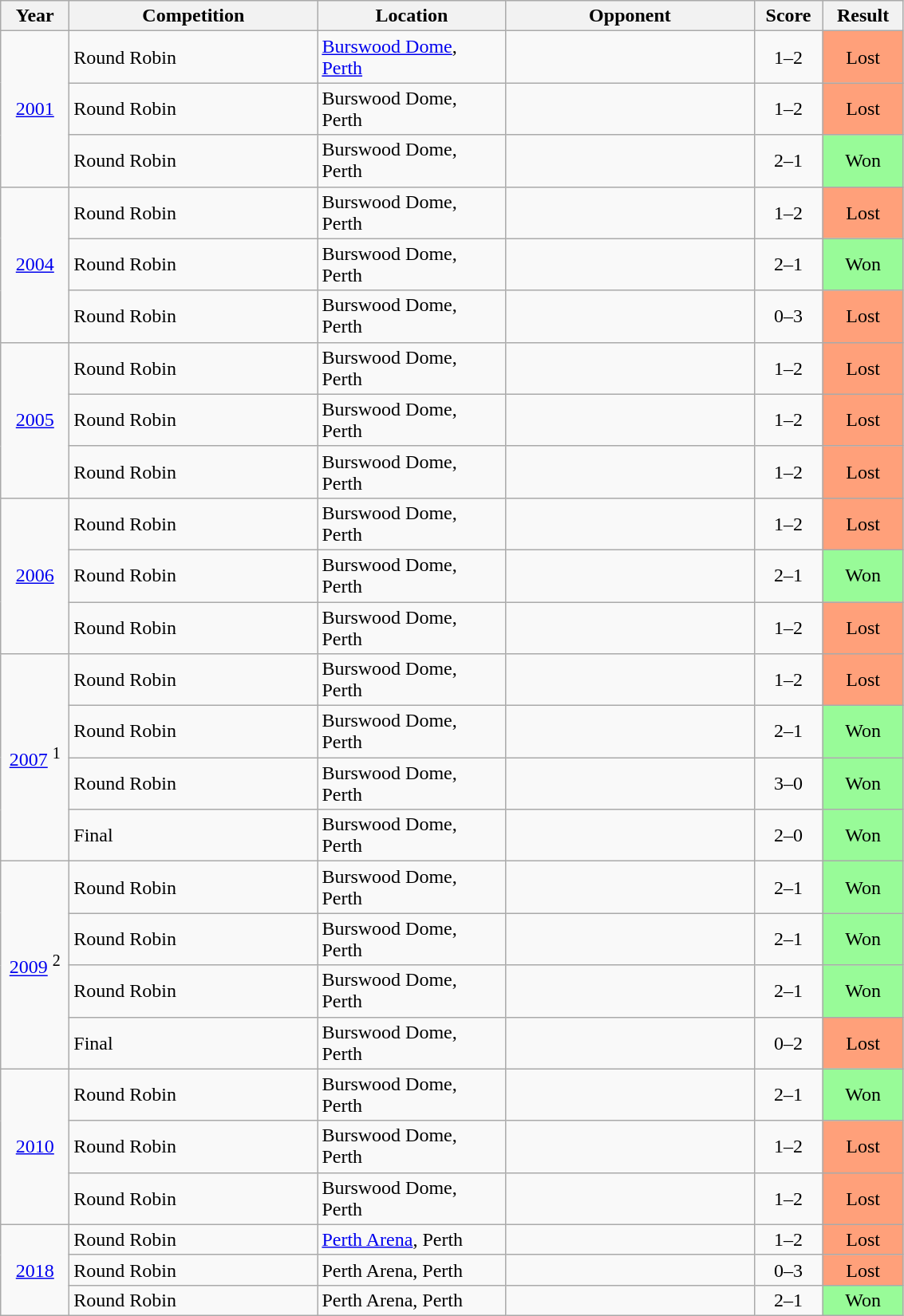<table class="wikitable">
<tr>
<th width="50">Year</th>
<th width="200">Competition</th>
<th width="150">Location</th>
<th width="200">Opponent</th>
<th width="50">Score</th>
<th width="60">Result</th>
</tr>
<tr>
<td align="center" rowspan="3"><a href='#'>2001</a></td>
<td>Round Robin</td>
<td><a href='#'>Burswood Dome</a>, <a href='#'>Perth</a></td>
<td></td>
<td align="center">1–2</td>
<td align="center" bgcolor="#FFA07A">Lost</td>
</tr>
<tr>
<td>Round Robin</td>
<td>Burswood Dome, Perth</td>
<td></td>
<td align="center">1–2</td>
<td align="center" bgcolor="#FFA07A">Lost</td>
</tr>
<tr>
<td>Round Robin</td>
<td>Burswood Dome, Perth</td>
<td></td>
<td align="center">2–1</td>
<td align="center" bgcolor="#98FB98">Won</td>
</tr>
<tr>
<td align="center" rowspan="3"><a href='#'>2004</a></td>
<td>Round Robin</td>
<td>Burswood Dome, Perth</td>
<td></td>
<td align="center">1–2</td>
<td align="center" bgcolor="#FFA07A">Lost</td>
</tr>
<tr>
<td>Round Robin</td>
<td>Burswood Dome, Perth</td>
<td></td>
<td align="center">2–1</td>
<td align="center" bgcolor="#98FB98">Won</td>
</tr>
<tr>
<td>Round Robin</td>
<td>Burswood Dome, Perth</td>
<td></td>
<td align="center">0–3</td>
<td align="center" bgcolor="#FFA07A">Lost</td>
</tr>
<tr>
<td align="center" rowspan="3"><a href='#'>2005</a></td>
<td>Round Robin</td>
<td>Burswood Dome, Perth</td>
<td></td>
<td align="center">1–2</td>
<td align="center" bgcolor="#FFA07A">Lost</td>
</tr>
<tr>
<td>Round Robin</td>
<td>Burswood Dome, Perth</td>
<td></td>
<td align="center">1–2</td>
<td align="center" bgcolor="#FFA07A">Lost</td>
</tr>
<tr>
<td>Round Robin</td>
<td>Burswood Dome, Perth</td>
<td></td>
<td align="center">1–2</td>
<td align="center" bgcolor="#FFA07A">Lost</td>
</tr>
<tr>
<td align="center" rowspan="3"><a href='#'>2006</a></td>
<td>Round Robin</td>
<td>Burswood Dome, Perth</td>
<td></td>
<td align="center">1–2</td>
<td align="center" bgcolor="#FFA07A">Lost</td>
</tr>
<tr>
<td>Round Robin</td>
<td>Burswood Dome, Perth</td>
<td></td>
<td align="center">2–1</td>
<td align="center" bgcolor="#98FB98">Won</td>
</tr>
<tr>
<td>Round Robin</td>
<td>Burswood Dome, Perth</td>
<td></td>
<td align="center">1–2</td>
<td align="center" bgcolor="#FFA07A">Lost</td>
</tr>
<tr>
<td align="center" rowspan="4"><a href='#'>2007</a> <sup>1</sup></td>
<td>Round Robin</td>
<td>Burswood Dome, Perth</td>
<td></td>
<td align="center">1–2</td>
<td align="center" bgcolor="#FFA07A">Lost</td>
</tr>
<tr>
<td>Round Robin</td>
<td>Burswood Dome, Perth</td>
<td></td>
<td align="center">2–1</td>
<td align="center" bgcolor="#98FB98">Won</td>
</tr>
<tr>
<td>Round Robin</td>
<td>Burswood Dome, Perth</td>
<td></td>
<td align="center">3–0</td>
<td align="center" bgcolor="#98FB98">Won</td>
</tr>
<tr>
<td>Final</td>
<td>Burswood Dome, Perth</td>
<td></td>
<td align="center">2–0</td>
<td align="center" bgcolor="#98FB98">Won</td>
</tr>
<tr>
<td align="center" rowspan="4"><a href='#'>2009</a> <sup>2</sup></td>
<td>Round Robin</td>
<td>Burswood Dome, Perth</td>
<td></td>
<td align="center">2–1</td>
<td align="center" bgcolor="#98FB98">Won</td>
</tr>
<tr>
<td>Round Robin</td>
<td>Burswood Dome, Perth</td>
<td></td>
<td align="center">2–1</td>
<td align="center" bgcolor="#98FB98">Won</td>
</tr>
<tr>
<td>Round Robin</td>
<td>Burswood Dome, Perth</td>
<td></td>
<td align="center">2–1</td>
<td align="center" bgcolor="#98FB98">Won</td>
</tr>
<tr>
<td>Final</td>
<td>Burswood Dome, Perth</td>
<td></td>
<td align="center">0–2</td>
<td align="center" bgcolor="#FFA07A">Lost</td>
</tr>
<tr>
<td align="center" rowspan="3"><a href='#'>2010</a></td>
<td>Round Robin</td>
<td>Burswood Dome, Perth</td>
<td></td>
<td align="center">2–1</td>
<td align="center" bgcolor="#98FB98">Won</td>
</tr>
<tr>
<td>Round Robin</td>
<td>Burswood Dome, Perth</td>
<td></td>
<td align="center">1–2</td>
<td align="center" bgcolor="#FFA07A">Lost</td>
</tr>
<tr>
<td>Round Robin</td>
<td>Burswood Dome, Perth</td>
<td></td>
<td align="center">1–2</td>
<td align="center" bgcolor="#FFA07A">Lost</td>
</tr>
<tr>
<td align="center" rowspan="3"><a href='#'>2018</a></td>
<td>Round Robin</td>
<td><a href='#'>Perth Arena</a>, Perth</td>
<td></td>
<td align="center">1–2</td>
<td align="center" bgcolor="#FFA07A">Lost</td>
</tr>
<tr>
<td>Round Robin</td>
<td>Perth Arena, Perth</td>
<td></td>
<td align="center">0–3</td>
<td align="center" bgcolor="#FFA07A">Lost</td>
</tr>
<tr>
<td>Round Robin</td>
<td>Perth Arena, Perth</td>
<td></td>
<td align="center">2–1</td>
<td align="center" bgcolor="#98FB98">Won</td>
</tr>
</table>
